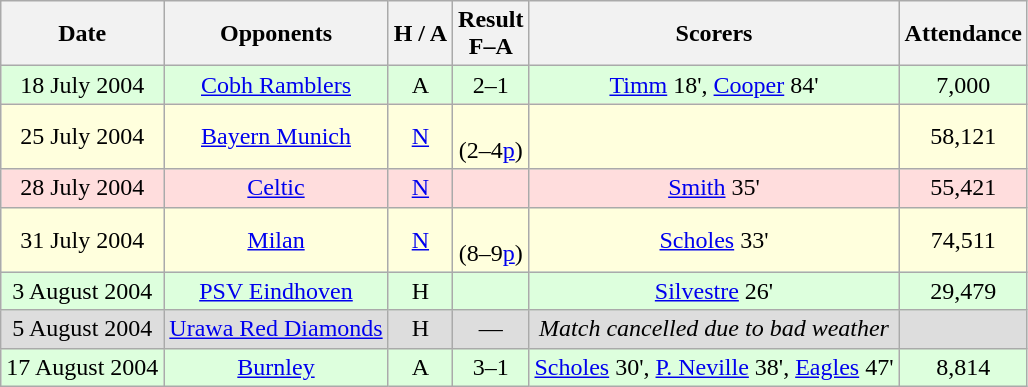<table class="wikitable" style="text-align:center">
<tr>
<th>Date</th>
<th>Opponents</th>
<th>H / A</th>
<th>Result<br>F–A</th>
<th>Scorers</th>
<th>Attendance</th>
</tr>
<tr style="background:#dfd">
<td>18 July 2004</td>
<td><a href='#'>Cobh Ramblers</a></td>
<td>A</td>
<td>2–1</td>
<td><a href='#'>Timm</a> 18', <a href='#'>Cooper</a> 84'</td>
<td>7,000</td>
</tr>
<tr style="background:#ffffdd">
<td>25 July 2004</td>
<td><a href='#'>Bayern Munich</a></td>
<td><a href='#'>N</a></td>
<td><br>(2–4<a href='#'>p</a>)</td>
<td></td>
<td>58,121</td>
</tr>
<tr style="background:#fdd">
<td>28 July 2004</td>
<td><a href='#'>Celtic</a></td>
<td><a href='#'>N</a></td>
<td></td>
<td><a href='#'>Smith</a> 35'</td>
<td>55,421</td>
</tr>
<tr style="background:#ffffdd">
<td>31 July 2004</td>
<td><a href='#'>Milan</a></td>
<td><a href='#'>N</a></td>
<td><br>(8–9<a href='#'>p</a>)</td>
<td><a href='#'>Scholes</a> 33'</td>
<td>74,511</td>
</tr>
<tr style="background:#dfd">
<td>3 August 2004</td>
<td><a href='#'>PSV Eindhoven</a></td>
<td>H</td>
<td></td>
<td><a href='#'>Silvestre</a> 26'</td>
<td>29,479</td>
</tr>
<tr style="background:#ddd">
<td>5 August 2004</td>
<td><a href='#'>Urawa Red Diamonds</a></td>
<td>H</td>
<td>—</td>
<td><em>Match cancelled due to bad weather</em></td>
<td></td>
</tr>
<tr style="background:#dfd">
<td>17 August 2004</td>
<td><a href='#'>Burnley</a></td>
<td>A</td>
<td>3–1</td>
<td><a href='#'>Scholes</a> 30', <a href='#'>P. Neville</a> 38', <a href='#'>Eagles</a> 47'</td>
<td>8,814</td>
</tr>
</table>
